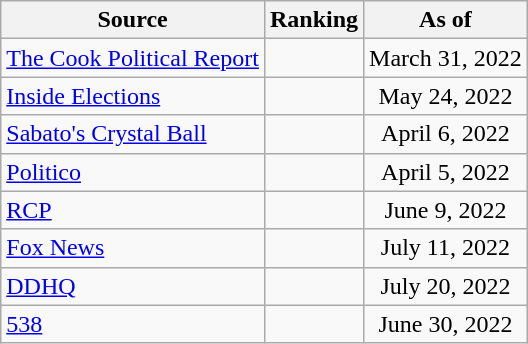<table class="wikitable" style="text-align:center">
<tr>
<th>Source</th>
<th>Ranking</th>
<th>As of</th>
</tr>
<tr>
<td align=left><a href='#'>The Cook Political Report</a></td>
<td></td>
<td>March 31, 2022</td>
</tr>
<tr>
<td align=left><a href='#'>Inside Elections</a></td>
<td></td>
<td>May 24, 2022</td>
</tr>
<tr>
<td align=left><a href='#'>Sabato's Crystal Ball</a></td>
<td></td>
<td>April 6, 2022</td>
</tr>
<tr>
<td align="left"><a href='#'>Politico</a></td>
<td></td>
<td>April 5, 2022</td>
</tr>
<tr>
<td align="left"><a href='#'>RCP</a></td>
<td></td>
<td>June 9, 2022</td>
</tr>
<tr>
<td align=left><a href='#'>Fox News</a></td>
<td></td>
<td>July 11, 2022</td>
</tr>
<tr>
<td align="left"><a href='#'>DDHQ</a></td>
<td></td>
<td>July 20, 2022</td>
</tr>
<tr>
<td align="left"><a href='#'>538</a></td>
<td></td>
<td>June 30, 2022</td>
</tr>
</table>
